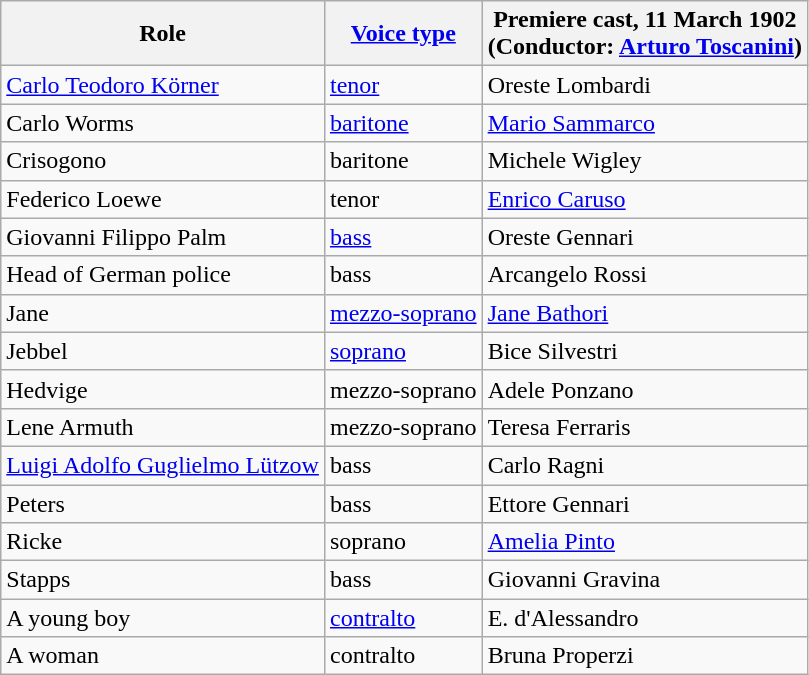<table class="wikitable">
<tr>
<th>Role</th>
<th><a href='#'>Voice type</a></th>
<th>Premiere cast, 11 March 1902<br>(Conductor: <a href='#'>Arturo Toscanini</a>)</th>
</tr>
<tr>
<td><a href='#'>Carlo Teodoro Körner</a></td>
<td><a href='#'>tenor</a></td>
<td>Oreste Lombardi</td>
</tr>
<tr>
<td>Carlo Worms</td>
<td><a href='#'>baritone</a></td>
<td><a href='#'>Mario Sammarco</a></td>
</tr>
<tr>
<td>Crisogono</td>
<td>baritone</td>
<td>Michele Wigley</td>
</tr>
<tr>
<td>Federico Loewe</td>
<td>tenor</td>
<td><a href='#'>Enrico Caruso</a></td>
</tr>
<tr>
<td>Giovanni Filippo Palm</td>
<td><a href='#'>bass</a></td>
<td>Oreste Gennari</td>
</tr>
<tr>
<td>Head of German police</td>
<td>bass</td>
<td>Arcangelo Rossi</td>
</tr>
<tr>
<td>Jane</td>
<td><a href='#'>mezzo-soprano</a></td>
<td><a href='#'>Jane Bathori</a></td>
</tr>
<tr>
<td>Jebbel</td>
<td><a href='#'>soprano</a></td>
<td>Bice Silvestri</td>
</tr>
<tr>
<td>Hedvige</td>
<td>mezzo-soprano</td>
<td>Adele Ponzano</td>
</tr>
<tr>
<td>Lene Armuth</td>
<td>mezzo-soprano</td>
<td>Teresa Ferraris</td>
</tr>
<tr>
<td><a href='#'>Luigi Adolfo Guglielmo Lützow</a></td>
<td>bass</td>
<td>Carlo Ragni</td>
</tr>
<tr>
<td>Peters</td>
<td>bass</td>
<td>Ettore Gennari</td>
</tr>
<tr>
<td>Ricke</td>
<td>soprano</td>
<td><a href='#'>Amelia Pinto</a></td>
</tr>
<tr>
<td>Stapps</td>
<td>bass</td>
<td>Giovanni Gravina</td>
</tr>
<tr>
<td>A young boy</td>
<td><a href='#'>contralto</a></td>
<td>E. d'Alessandro</td>
</tr>
<tr>
<td>A woman</td>
<td>contralto</td>
<td>Bruna Properzi</td>
</tr>
</table>
